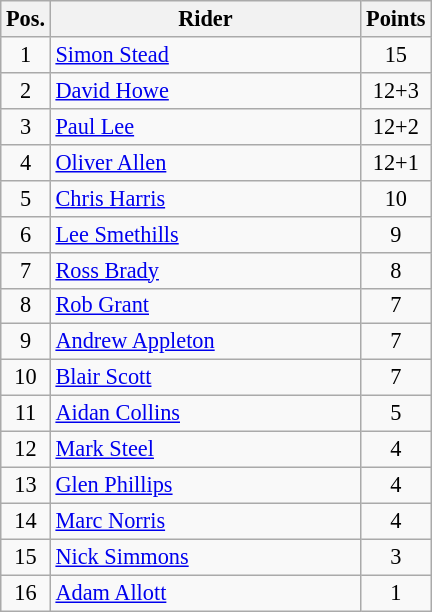<table class=wikitable style="font-size:93%;">
<tr>
<th width=25px>Pos.</th>
<th width=200px>Rider</th>
<th width=40px>Points</th>
</tr>
<tr align=center>
<td>1</td>
<td align=left><a href='#'>Simon Stead</a></td>
<td>15</td>
</tr>
<tr align=center>
<td>2</td>
<td align=left><a href='#'>David Howe</a></td>
<td>12+3</td>
</tr>
<tr align=center>
<td>3</td>
<td align=left><a href='#'>Paul Lee</a></td>
<td>12+2</td>
</tr>
<tr align=center>
<td>4</td>
<td align=left><a href='#'>Oliver Allen</a></td>
<td>12+1</td>
</tr>
<tr align=center>
<td>5</td>
<td align=left><a href='#'>Chris Harris</a></td>
<td>10</td>
</tr>
<tr align=center>
<td>6</td>
<td align=left><a href='#'>Lee Smethills</a></td>
<td>9</td>
</tr>
<tr align=center>
<td>7</td>
<td align=left><a href='#'>Ross Brady</a></td>
<td>8</td>
</tr>
<tr align=center>
<td>8</td>
<td align=left><a href='#'>Rob Grant</a></td>
<td>7</td>
</tr>
<tr align=center>
<td>9</td>
<td align=left><a href='#'>Andrew Appleton</a></td>
<td>7</td>
</tr>
<tr align=center>
<td>10</td>
<td align=left><a href='#'>Blair Scott</a></td>
<td>7</td>
</tr>
<tr align=center>
<td>11</td>
<td align=left><a href='#'>Aidan Collins</a></td>
<td>5</td>
</tr>
<tr align=center>
<td>12</td>
<td align=left><a href='#'>Mark Steel</a></td>
<td>4</td>
</tr>
<tr align=center>
<td>13</td>
<td align=left><a href='#'>Glen Phillips</a></td>
<td>4</td>
</tr>
<tr align=center>
<td>14</td>
<td align=left><a href='#'>Marc Norris</a></td>
<td>4</td>
</tr>
<tr align=center>
<td>15</td>
<td align=left><a href='#'>Nick Simmons</a></td>
<td>3</td>
</tr>
<tr align=center>
<td>16</td>
<td align=left><a href='#'>Adam Allott</a></td>
<td>1</td>
</tr>
</table>
